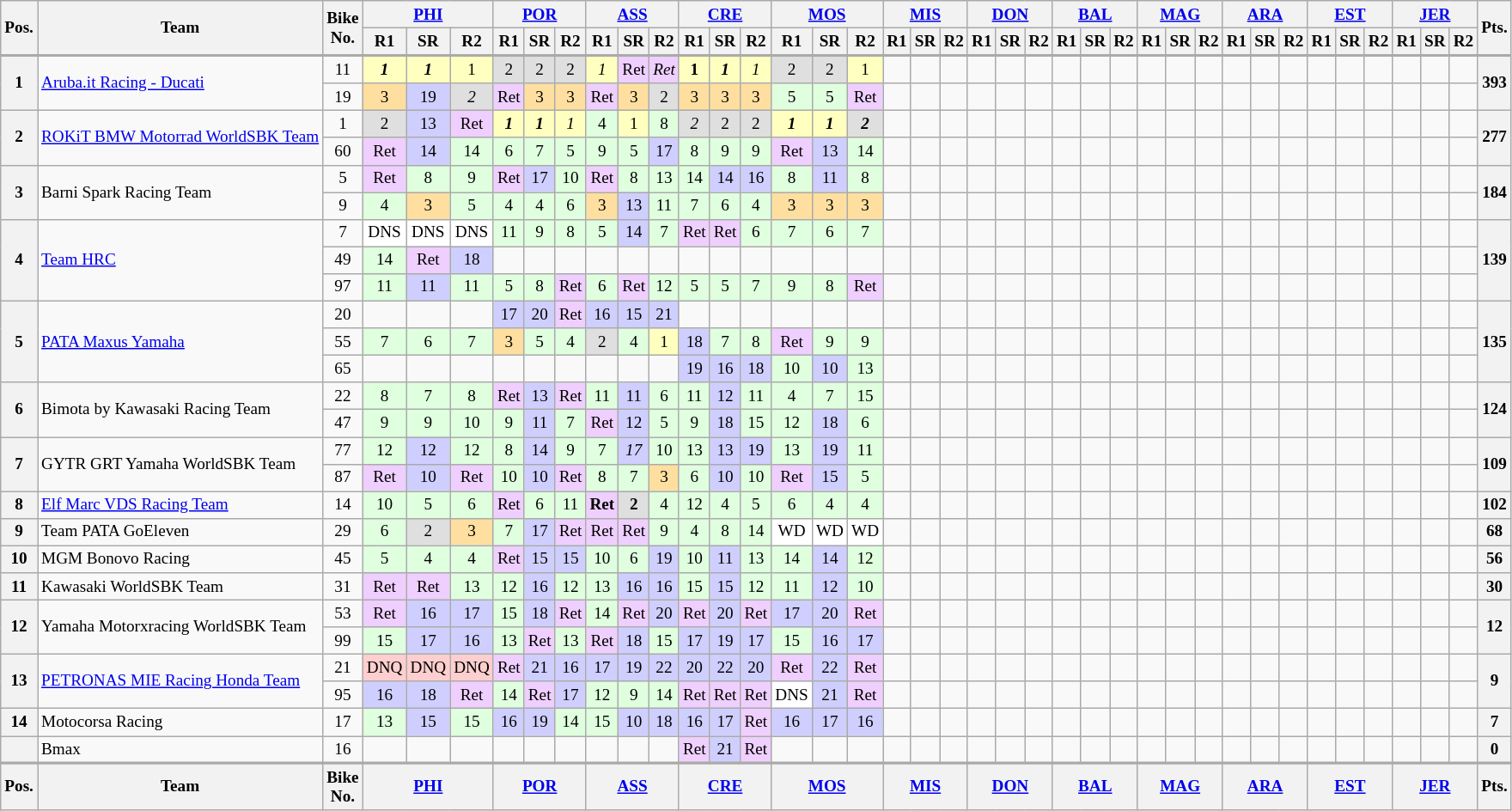<table class="wikitable sortable" style="font-size:80%; text-align:center;">
<tr>
<th rowspan="2" class=unsortable>Pos.</th>
<th rowspan="2" class=unsortable>Team</th>
<th rowspan="2" class=unsortable>Bike<br>No.</th>
<th colspan="3"><a href='#'>PHI</a><br></th>
<th colspan="3"><a href='#'>POR</a><br></th>
<th colspan="3"><a href='#'>ASS</a><br></th>
<th colspan="3"><a href='#'>CRE</a><br></th>
<th colspan="3"><a href='#'>MOS</a><br></th>
<th colspan="3"><a href='#'>MIS</a><br></th>
<th colspan="3"><a href='#'>DON</a><br></th>
<th colspan="3"><a href='#'>BAL</a><br></th>
<th colspan="3"><a href='#'>MAG</a><br></th>
<th colspan="3"><a href='#'>ARA</a><br></th>
<th colspan="3"><a href='#'>EST</a><br></th>
<th colspan="3"><a href='#'>JER</a><br></th>
<th rowspan="2">Pts.</th>
</tr>
<tr>
<th class=unsortable>R1</th>
<th class=unsortable>SR</th>
<th class=unsortable>R2</th>
<th class=unsortable>R1</th>
<th class=unsortable>SR</th>
<th class=unsortable>R2</th>
<th class=unsortable>R1</th>
<th class=unsortable>SR</th>
<th class=unsortable>R2</th>
<th class=unsortable>R1</th>
<th class=unsortable>SR</th>
<th class=unsortable>R2</th>
<th class=unsortable>R1</th>
<th class=unsortable>SR</th>
<th class=unsortable>R2</th>
<th class=unsortable>R1</th>
<th class=unsortable>SR</th>
<th class=unsortable>R2</th>
<th class=unsortable>R1</th>
<th class=unsortable>SR</th>
<th class=unsortable>R2</th>
<th class=unsortable>R1</th>
<th class=unsortable>SR</th>
<th class=unsortable>R2</th>
<th class=unsortable>R1</th>
<th class=unsortable>SR</th>
<th class=unsortable>R2</th>
<th class=unsortable>R1</th>
<th class=unsortable>SR</th>
<th class=unsortable>R2</th>
<th class=unsortable>R1</th>
<th class=unsortable>SR</th>
<th class=unsortable>R2</th>
<th class=unsortable>R1</th>
<th class=unsortable>SR</th>
<th class=unsortable>R2</th>
</tr>
<tr style="border-top:2px solid #AAAAAA;">
<th rowspan="2">1</th>
<td rowspan="2" style="text-align:left"> <a href='#'>Aruba.it Racing - Ducati</a></td>
<td>11</td>
<td style="background:#FFFFBF;"><strong><em>1</em></strong></td>
<td style="background:#FFFFBF;"><strong><em>1</em></strong></td>
<td style="background:#FFFFBF;">1</td>
<td style="background:#DFDFDF;">2</td>
<td style="background:#DFDFDF;">2</td>
<td style="background:#DFDFDF;">2</td>
<td style="background:#FFFFBF;"><em>1</em></td>
<td style="background:#EFCFFF;">Ret</td>
<td style="background:#EFCFFF;"><em>Ret</em></td>
<td style="background:#FFFFBF;"><strong>1</strong></td>
<td style="background:#FFFFBF;"><strong><em>1</em></strong></td>
<td style="background:#FFFFBF;"><em>1</em></td>
<td style="background:#DFDFDF;">2</td>
<td style="background:#DFDFDF;">2</td>
<td style="background:#FFFFBF;">1</td>
<td></td>
<td></td>
<td></td>
<td></td>
<td></td>
<td></td>
<td></td>
<td></td>
<td></td>
<td></td>
<td></td>
<td></td>
<td></td>
<td></td>
<td></td>
<td></td>
<td></td>
<td></td>
<td></td>
<td></td>
<td></td>
<th rowspan="2">393</th>
</tr>
<tr>
<td>19</td>
<td style="background:#FFDF9F;">3</td>
<td style="background:#CFCFFF;">19</td>
<td style="background:#DFDFDF;"><em>2</em></td>
<td style="background:#EFCFFF;">Ret</td>
<td style="background:#FFDF9F;">3</td>
<td style="background:#FFDF9F;">3</td>
<td style="background:#EFCFFF;">Ret</td>
<td style="background:#FFDF9F;">3</td>
<td style="background:#DFDFDF;">2</td>
<td style="background:#FFDF9F;">3</td>
<td style="background:#FFDF9F;">3</td>
<td style="background:#FFDF9F;">3</td>
<td style="background:#DFFFDF;">5</td>
<td style="background:#DFFFDF;">5</td>
<td style="background:#EFCFFF;">Ret</td>
<td></td>
<td></td>
<td></td>
<td></td>
<td></td>
<td></td>
<td></td>
<td></td>
<td></td>
<td></td>
<td></td>
<td></td>
<td></td>
<td></td>
<td></td>
<td></td>
<td></td>
<td></td>
<td></td>
<td></td>
<td></td>
</tr>
<tr>
<th rowspan="2">2</th>
<td rowspan="2" style="text-align:left"> <a href='#'>ROKiT BMW Motorrad WorldSBK Team</a></td>
<td>1</td>
<td style="background:#DFDFDF;">2</td>
<td style="background:#CFCFFF;">13</td>
<td style="background:#EFCFFF;">Ret</td>
<td style="background:#FFFFBF;"><strong><em>1</em></strong></td>
<td style="background:#FFFFBF;"><strong><em>1</em></strong></td>
<td style="background:#FFFFBF;"><em>1</em></td>
<td style="background:#DFFFDF;">4</td>
<td style="background:#FFFFBF;">1</td>
<td style="background:#DFFFDF;">8</td>
<td style="background:#DFDFDF;"><em>2</em></td>
<td style="background:#DFDFDF;">2</td>
<td style="background:#DFDFDF;">2</td>
<td style="background:#FFFFBF;"><strong><em>1</em></strong></td>
<td style="background:#FFFFBF;"><strong><em>1</em></strong></td>
<td style="background:#DFDFDF;"><strong><em>2</em></strong></td>
<td></td>
<td></td>
<td></td>
<td></td>
<td></td>
<td></td>
<td></td>
<td></td>
<td></td>
<td></td>
<td></td>
<td></td>
<td></td>
<td></td>
<td></td>
<td></td>
<td></td>
<td></td>
<td></td>
<td></td>
<td></td>
<th rowspan="2">277</th>
</tr>
<tr>
<td>60</td>
<td style="background:#EFCFFF;">Ret</td>
<td style="background:#CFCFFF;">14</td>
<td style="background:#DFFFDF;">14</td>
<td style="background:#DFFFDF;">6</td>
<td style="background:#DFFFDF;">7</td>
<td style="background:#DFFFDF;">5</td>
<td style="background:#DFFFDF;">9</td>
<td style="background:#DFFFDF;">5</td>
<td style="background:#CFCFFF;">17</td>
<td style="background:#DFFFDF;">8</td>
<td style="background:#DFFFDF;">9</td>
<td style="background:#DFFFDF;">9</td>
<td style="background:#EFCFFF;">Ret</td>
<td style="background:#CFCFFF;">13</td>
<td style="background:#DFFFDF;">14</td>
<td></td>
<td></td>
<td></td>
<td></td>
<td></td>
<td></td>
<td></td>
<td></td>
<td></td>
<td></td>
<td></td>
<td></td>
<td></td>
<td></td>
<td></td>
<td></td>
<td></td>
<td></td>
<td></td>
<td></td>
<td></td>
</tr>
<tr>
<th rowspan="2">3</th>
<td rowspan="2" style="text-align:left"> Barni Spark Racing Team</td>
<td>5</td>
<td style="background:#EFCFFF;">Ret</td>
<td style="background:#DFFFDF;">8</td>
<td style="background:#DFFFDF;">9</td>
<td style="background:#EFCFFF;">Ret</td>
<td style="background:#CFCFFF;">17</td>
<td style="background:#DFFFDF;">10</td>
<td style="background:#EFCFFF;">Ret</td>
<td style="background:#DFFFDF;">8</td>
<td style="background:#DFFFDF;">13</td>
<td style="background:#DFFFDF;">14</td>
<td style="background:#CFCFFF;">14</td>
<td style="background:#CFCFFF;">16</td>
<td style="background:#DFFFDF;">8</td>
<td style="background:#CFCFFF;">11</td>
<td style="background:#DFFFDF;">8</td>
<td></td>
<td></td>
<td></td>
<td></td>
<td></td>
<td></td>
<td></td>
<td></td>
<td></td>
<td></td>
<td></td>
<td></td>
<td></td>
<td></td>
<td></td>
<td></td>
<td></td>
<td></td>
<td></td>
<td></td>
<td></td>
<th rowspan="2">184</th>
</tr>
<tr>
<td>9</td>
<td style="background:#DFFFDF;">4</td>
<td style="background:#FFDF9F;">3</td>
<td style="background:#DFFFDF;">5</td>
<td style="background:#DFFFDF;">4</td>
<td style="background:#DFFFDF;">4</td>
<td style="background:#DFFFDF;">6</td>
<td style="background:#FFDF9F;">3</td>
<td style="background:#CFCFFF;">13</td>
<td style="background:#DFFFDF;">11</td>
<td style="background:#DFFFDF;">7</td>
<td style="background:#DFFFDF;">6</td>
<td style="background:#DFFFDF;">4</td>
<td style="background:#FFDF9F;">3</td>
<td style="background:#FFDF9F;">3</td>
<td style="background:#FFDF9F;">3</td>
<td></td>
<td></td>
<td></td>
<td></td>
<td></td>
<td></td>
<td></td>
<td></td>
<td></td>
<td></td>
<td></td>
<td></td>
<td></td>
<td></td>
<td></td>
<td></td>
<td></td>
<td></td>
<td></td>
<td></td>
<td></td>
</tr>
<tr>
<th rowspan="3">4</th>
<td rowspan="3" style="text-align:left"> <a href='#'>Team HRC</a></td>
<td>7</td>
<td style="background:#FFFFFF;">DNS</td>
<td style="background:#FFFFFF;">DNS</td>
<td style="background:#FFFFFF;">DNS</td>
<td style="background:#DFFFDF;">11</td>
<td style="background:#DFFFDF;">9</td>
<td style="background:#DFFFDF;">8</td>
<td style="background:#DFFFDF;">5</td>
<td style="background:#CFCFFF;">14</td>
<td style="background:#DFFFDF;">7</td>
<td style="background:#EFCFFF;">Ret</td>
<td style="background:#EFCFFF;">Ret</td>
<td style="background:#DFFFDF;">6</td>
<td style="background:#DFFFDF;">7</td>
<td style="background:#DFFFDf;">6</td>
<td style="background:#DFFFDF;">7</td>
<td></td>
<td></td>
<td></td>
<td></td>
<td></td>
<td></td>
<td></td>
<td></td>
<td></td>
<td></td>
<td></td>
<td></td>
<td></td>
<td></td>
<td></td>
<td></td>
<td></td>
<td></td>
<td></td>
<td></td>
<td></td>
<th rowspan="3">139</th>
</tr>
<tr>
<td>49</td>
<td style="background:#DFFFDF;">14</td>
<td style="background:#EFCFFF;">Ret</td>
<td style="background:#CFCFFF;">18</td>
<td></td>
<td></td>
<td></td>
<td></td>
<td></td>
<td></td>
<td></td>
<td></td>
<td></td>
<td></td>
<td></td>
<td></td>
<td></td>
<td></td>
<td></td>
<td></td>
<td></td>
<td></td>
<td></td>
<td></td>
<td></td>
<td></td>
<td></td>
<td></td>
<td></td>
<td></td>
<td></td>
<td></td>
<td></td>
<td></td>
<td></td>
<td></td>
<td></td>
</tr>
<tr>
<td>97</td>
<td style="background:#DFFFDF;">11</td>
<td style="background:#CFCFFF;">11</td>
<td style="background:#DFFFDF;">11</td>
<td style="background:#DFFFDF;">5</td>
<td style="background:#DFFFDF;">8</td>
<td style="background:#EFCFFF;">Ret</td>
<td style="background:#DFFFDF;">6</td>
<td style="background:#EFCFFF;">Ret</td>
<td style="background:#DFFFDF;">12</td>
<td style="background:#DFFFDF;">5</td>
<td style="background:#DFFFDF;">5</td>
<td style="background:#DFFFDF;">7</td>
<td style="background:#DFFFDF;">9</td>
<td style="background:#DFFFDF;">8</td>
<td style="background:#EFCFFF;">Ret</td>
<td></td>
<td></td>
<td></td>
<td></td>
<td></td>
<td></td>
<td></td>
<td></td>
<td></td>
<td></td>
<td></td>
<td></td>
<td></td>
<td></td>
<td></td>
<td></td>
<td></td>
<td></td>
<td></td>
<td></td>
<td></td>
</tr>
<tr>
<th rowspan="3">5</th>
<td rowspan="3" style="text-align:left"> <a href='#'>PATA Maxus Yamaha</a></td>
<td>20</td>
<td></td>
<td></td>
<td></td>
<td style="background:#CFCFFF;">17</td>
<td style="background:#CFCFFF;">20</td>
<td style="background:#EFCFFF;">Ret</td>
<td style="background:#CFCFFF;">16</td>
<td style="background:#CFCFFF;">15</td>
<td style="background:#CFCFFF;">21</td>
<td></td>
<td></td>
<td></td>
<td></td>
<td></td>
<td></td>
<td></td>
<td></td>
<td></td>
<td></td>
<td></td>
<td></td>
<td></td>
<td></td>
<td></td>
<td></td>
<td></td>
<td></td>
<td></td>
<td></td>
<td></td>
<td></td>
<td></td>
<td></td>
<td></td>
<td></td>
<td></td>
<th rowspan="3">135</th>
</tr>
<tr>
<td>55</td>
<td style="background:#DFFFDF;">7</td>
<td style="background:#DFFFDF;">6</td>
<td style="background:#DFFFDF;">7</td>
<td style="background:#FFDF9F;">3</td>
<td style="background:#DFFFDF;">5</td>
<td style="background:#DFFFDF;">4</td>
<td style="background:#DFDFDF;">2</td>
<td style="background:#DFFFDF;">4</td>
<td style="background:#FFFFBF;">1</td>
<td style="background:#CFCFFF;">18</td>
<td style="background:#DFFFDF;">7</td>
<td style="background:#DFFFDF;">8</td>
<td style="background:#EFCFFF;">Ret</td>
<td style="background:#DFFFDF;">9</td>
<td style="background:#DFFFDF;">9</td>
<td></td>
<td></td>
<td></td>
<td></td>
<td></td>
<td></td>
<td></td>
<td></td>
<td></td>
<td></td>
<td></td>
<td></td>
<td></td>
<td></td>
<td></td>
<td></td>
<td></td>
<td></td>
<td></td>
<td></td>
<td></td>
</tr>
<tr>
<td>65</td>
<td></td>
<td></td>
<td></td>
<td></td>
<td></td>
<td></td>
<td></td>
<td></td>
<td></td>
<td style="background:#CFCFFF;">19</td>
<td style="background:#CFCFFF;">16</td>
<td style="background:#CFCFFF;">18</td>
<td style="background:#DFFFDF;">10</td>
<td style="background:#CFCFFF;">10</td>
<td style="background:#DFFFDF;">13</td>
<td></td>
<td></td>
<td></td>
<td></td>
<td></td>
<td></td>
<td></td>
<td></td>
<td></td>
<td></td>
<td></td>
<td></td>
<td></td>
<td></td>
<td></td>
<td></td>
<td></td>
<td></td>
<td></td>
<td></td>
<td></td>
</tr>
<tr>
<th rowspan="2">6</th>
<td rowspan="2" style="text-align:left"> Bimota by Kawasaki Racing Team</td>
<td>22</td>
<td style="background:#DFFFDF;">8</td>
<td style="background:#DFFFDF;">7</td>
<td style="background:#DFFFDF;">8</td>
<td style="background:#EFCFFF;">Ret</td>
<td style="background:#CFCFFF;">13</td>
<td style="background:#EFCFFF;">Ret</td>
<td style="background:#DFFFDF;">11</td>
<td style="background:#CFCFFF;">11</td>
<td style="background:#DFFFDF;">6</td>
<td style="background:#DFFFDF;">11</td>
<td style="background:#CFCFFF;">12</td>
<td style="background:#DFFFDF;">11</td>
<td style="background:#DFFFDF;">4</td>
<td style="background:#DFFFDF;">7</td>
<td style="background:#DFFFDf;">15</td>
<td></td>
<td></td>
<td></td>
<td></td>
<td></td>
<td></td>
<td></td>
<td></td>
<td></td>
<td></td>
<td></td>
<td></td>
<td></td>
<td></td>
<td></td>
<td></td>
<td></td>
<td></td>
<td></td>
<td></td>
<td></td>
<th rowspan="2">124</th>
</tr>
<tr>
<td>47</td>
<td style="background:#DFFFDF;">9</td>
<td style="background:#DFFFDF;">9</td>
<td style="background:#DFFFDF;">10</td>
<td style="background:#DFFFDF;">9</td>
<td style="background:#CFCFFF;">11</td>
<td style="background:#DFFFDF;">7</td>
<td style="background:#EFCFFF;">Ret</td>
<td style="background:#CFCFFF;">12</td>
<td style="background:#DFFFDF;">5</td>
<td style="background:#DFFFDF;">9</td>
<td style="background:#CFCFFF;">18</td>
<td style="background:#DFFFDF;">15</td>
<td style="background:#DFFFDF;">12</td>
<td style="background:#CFCFFF;">18</td>
<td style="background:#DFFFDF;">6</td>
<td></td>
<td></td>
<td></td>
<td></td>
<td></td>
<td></td>
<td></td>
<td></td>
<td></td>
<td></td>
<td></td>
<td></td>
<td></td>
<td></td>
<td></td>
<td></td>
<td></td>
<td></td>
<td></td>
<td></td>
<td></td>
</tr>
<tr>
<th rowspan="2">7</th>
<td rowspan="2" style="text-align:left"> GYTR GRT Yamaha WorldSBK Team</td>
<td>77</td>
<td style="background:#DFFFDF;">12</td>
<td style="background:#CFCFFF;">12</td>
<td style="background:#DFFFDF;">12</td>
<td style="background:#DFFFDF;">8</td>
<td style="background:#CFCFFF;">14</td>
<td style="background:#DFFFDF;">9</td>
<td style="background:#DFFFDF;">7</td>
<td style="background:#CFCFFF;"><em>17</em></td>
<td style="background:#DFFFDF;">10</td>
<td style="background:#DFFFDF;">13</td>
<td style="background:#CFCFFF;">13</td>
<td style="background:#CFCFFF;">19</td>
<td style="background:#DFFFDF;">13</td>
<td style="background:#CFCFFF;">19</td>
<td style="background:#DFFFDF;">11</td>
<td></td>
<td></td>
<td></td>
<td></td>
<td></td>
<td></td>
<td></td>
<td></td>
<td></td>
<td></td>
<td></td>
<td></td>
<td></td>
<td></td>
<td></td>
<td></td>
<td></td>
<td></td>
<td></td>
<td></td>
<td></td>
<th rowspan="2">109</th>
</tr>
<tr>
<td>87</td>
<td style="background:#EFCFFF;">Ret</td>
<td style="background:#CFCFFF;">10</td>
<td style="background:#EFCFFF;">Ret</td>
<td style="background:#DFFFDF;">10</td>
<td style="background:#CFCFFF;">10</td>
<td style="background:#EFCFFF;">Ret</td>
<td style="background:#DFFFDF;">8</td>
<td style="background:#DFFFDF;">7</td>
<td style="background:#FFDF9F;">3</td>
<td style="background:#DFFFDF;">6</td>
<td style="background:#CFCFFF;">10</td>
<td style="background:#DFFFDF;">10</td>
<td style="background:#EFCFFF;">Ret</td>
<td style="background:#CFCFFF;">15</td>
<td style="background:#DFFFDF;">5</td>
<td></td>
<td></td>
<td></td>
<td></td>
<td></td>
<td></td>
<td></td>
<td></td>
<td></td>
<td></td>
<td></td>
<td></td>
<td></td>
<td></td>
<td></td>
<td></td>
<td></td>
<td></td>
<td></td>
<td></td>
<td></td>
</tr>
<tr>
<th>8</th>
<td style="text-align:left"> <a href='#'>Elf Marc VDS Racing Team</a></td>
<td>14</td>
<td style="background:#DFFFDF;">10</td>
<td style="background:#DFFFDF;">5</td>
<td style="background:#DFFFDF;">6</td>
<td style="background:#EFCFFF;">Ret</td>
<td style="background:#DFFFDF;">6</td>
<td style="background:#DFFFDF;">11</td>
<td style="background:#EFCFFF;"><strong>Ret</strong></td>
<td style="background:#DFDFDF;"><strong>2</strong></td>
<td style="background:#DFFFDF;">4</td>
<td style="background:#DFFFDF;">12</td>
<td style="background:#DFFFDF;">4</td>
<td style="background:#DFFFDF;">5</td>
<td style="background:#DFFFDF;">6</td>
<td style="background:#DFFFDF;">4</td>
<td style="background:#DFFFDF;">4</td>
<td></td>
<td></td>
<td></td>
<td></td>
<td></td>
<td></td>
<td></td>
<td></td>
<td></td>
<td></td>
<td></td>
<td></td>
<td></td>
<td></td>
<td></td>
<td></td>
<td></td>
<td></td>
<td></td>
<td></td>
<td></td>
<th>102</th>
</tr>
<tr>
<th>9</th>
<td style="text-align:left"> Team PATA GoEleven</td>
<td>29</td>
<td style="background:#DFFFDF;">6</td>
<td style="background:#DFDFDF;">2</td>
<td style="background:#FFDF9F;">3</td>
<td style="background:#DFFFDF;">7</td>
<td style="background:#CFCFFF;">17</td>
<td style="background:#EFCFFF;">Ret</td>
<td style="background:#EFCFFF;">Ret</td>
<td style="background:#EFCFFF;">Ret</td>
<td style="background:#DFFFDF;">9</td>
<td style="background:#DFFFDF;">4</td>
<td style="background:#DFFFDF;">8</td>
<td style="background:#DFFFDF;">14</td>
<td style="background:#FFFFFF;">WD</td>
<td style="background:#FFFFFF;">WD</td>
<td style="background:#FFFFFF;">WD</td>
<td></td>
<td></td>
<td></td>
<td></td>
<td></td>
<td></td>
<td></td>
<td></td>
<td></td>
<td></td>
<td></td>
<td></td>
<td></td>
<td></td>
<td></td>
<td></td>
<td></td>
<td></td>
<td></td>
<td></td>
<td></td>
<th>68</th>
</tr>
<tr>
<th>10</th>
<td style="text-align:left"> MGM Bonovo Racing</td>
<td>45</td>
<td style="background:#DFFFDF;">5</td>
<td style="background:#DFFFDF;">4</td>
<td style="background:#DFFFDF;">4</td>
<td style="background:#EFCFFF;">Ret</td>
<td style="background:#CFCFFF;">15</td>
<td style="background:#CFCFFF;">15</td>
<td style="background:#DFFFDF;">10</td>
<td style="background:#DFFFDF;">6</td>
<td style="background:#CFCFFF;">19</td>
<td style="background:#DFFFDF;">10</td>
<td style="background:#CFCFFF;">11</td>
<td style="background:#DFFFDF;">13</td>
<td style="background:#DFFFDF;">14</td>
<td style="background:#CFCFFF;">14</td>
<td style="background:#DFFFDF;">12</td>
<td></td>
<td></td>
<td></td>
<td></td>
<td></td>
<td></td>
<td></td>
<td></td>
<td></td>
<td></td>
<td></td>
<td></td>
<td></td>
<td></td>
<td></td>
<td></td>
<td></td>
<td></td>
<td></td>
<td></td>
<td></td>
<th>56</th>
</tr>
<tr>
<th>11</th>
<td style="text-align:left"> Kawasaki WorldSBK Team</td>
<td>31</td>
<td style="background:#EFCFFF;">Ret</td>
<td style="background:#EFCFFF;">Ret</td>
<td style="background:#DFFFDF;">13</td>
<td style="background:#DFFFDF;">12</td>
<td style="background:#CFCFFF;">16</td>
<td style="background:#DFFFDF;">12</td>
<td style="background:#DFFFDF;">13</td>
<td style="background:#CFCFFF;">16</td>
<td style="background:#CFCFFF;">16</td>
<td style="background:#DFFFDF;">15</td>
<td style="background:#CFCFFF;">15</td>
<td style="background:#DFFFDF;">12</td>
<td style="background:#DFFFDF;">11</td>
<td style="background:#CFCFFF;">12</td>
<td style="background:#DFFFDF;">10</td>
<td></td>
<td></td>
<td></td>
<td></td>
<td></td>
<td></td>
<td></td>
<td></td>
<td></td>
<td></td>
<td></td>
<td></td>
<td></td>
<td></td>
<td></td>
<td></td>
<td></td>
<td></td>
<td></td>
<td></td>
<td></td>
<th>30</th>
</tr>
<tr>
<th rowspan="2">12</th>
<td rowspan="2" style="text-align:left"> Yamaha Motorxracing WorldSBK Team</td>
<td>53</td>
<td style="background:#EFCFFF;">Ret</td>
<td style="background:#CFCFFF;">16</td>
<td style="background:#CFCFFF;">17</td>
<td style="background:#DFFFDF;">15</td>
<td style="background:#CFCFFF;">18</td>
<td style="background:#EFCFFF;">Ret</td>
<td style="background:#DFFFDF;">14</td>
<td style="background:#EFCFFF;">Ret</td>
<td style="background:#CFCFFF;">20</td>
<td style="background:#EFCFFF;">Ret</td>
<td style="background:#CFCFFF;">20</td>
<td style="background:#EFCFFF;">Ret</td>
<td style="background:#CFCFFF;">17</td>
<td style="background:#CFCFFF;">20</td>
<td style="background:#EFCFFF;">Ret</td>
<td></td>
<td></td>
<td></td>
<td></td>
<td></td>
<td></td>
<td></td>
<td></td>
<td></td>
<td></td>
<td></td>
<td></td>
<td></td>
<td></td>
<td></td>
<td></td>
<td></td>
<td></td>
<td></td>
<td></td>
<td></td>
<th rowspan="2">12</th>
</tr>
<tr>
<td>99</td>
<td style="background:#DFFFDF;">15</td>
<td style="background:#CFCFFF;">17</td>
<td style="background:#CFCFFF;">16</td>
<td style="background:#DFFFDF;">13</td>
<td style="background:#EFCFFF;">Ret</td>
<td style="background:#DFFFDF;">13</td>
<td style="background:#EFCFFF;">Ret</td>
<td style="background:#CFCFFF;">18</td>
<td style="background:#DFFFDF;">15</td>
<td style="background:#CFCFFF;">17</td>
<td style="background:#CFCFFF;">19</td>
<td style="background:#CFCFFF;">17</td>
<td style="background:#DFFFDF;">15</td>
<td style="background:#CFCFFF;">16</td>
<td style="background:#CFCFFF;">17</td>
<td></td>
<td></td>
<td></td>
<td></td>
<td></td>
<td></td>
<td></td>
<td></td>
<td></td>
<td></td>
<td></td>
<td></td>
<td></td>
<td></td>
<td></td>
<td></td>
<td></td>
<td></td>
<td></td>
<td></td>
<td></td>
</tr>
<tr>
<th rowspan="2">13</th>
<td rowspan="2" style="text-align:left"> <a href='#'>PETRONAS MIE Racing Honda Team</a></td>
<td>21</td>
<td style="background:#FFCFCF;">DNQ</td>
<td style="background:#FFCFCF;">DNQ</td>
<td style="background:#FFCFCF;">DNQ</td>
<td style="background:#EFCFFF;">Ret</td>
<td style="background:#CFCFFF;">21</td>
<td style="background:#CFCFFF;">16</td>
<td style="background:#CFCFFF;">17</td>
<td style="background:#CFCFFF;">19</td>
<td style="background:#CFCFFF;">22</td>
<td style="background:#CFCFFF;">20</td>
<td style="background:#CFCFFF;">22</td>
<td style="background:#CFCFFF;">20</td>
<td style="background:#EFCFFF;">Ret</td>
<td style="background:#CFCFFF;">22</td>
<td style="background:#EFCFFF;">Ret</td>
<td></td>
<td></td>
<td></td>
<td></td>
<td></td>
<td></td>
<td></td>
<td></td>
<td></td>
<td></td>
<td></td>
<td></td>
<td></td>
<td></td>
<td></td>
<td></td>
<td></td>
<td></td>
<td></td>
<td></td>
<td></td>
<th rowspan="2">9</th>
</tr>
<tr>
<td>95</td>
<td style="background:#CFCFFF;">16</td>
<td style="background:#CFCFFF;">18</td>
<td style="background:#EFCFFF;">Ret</td>
<td style="background:#DFFFDF;">14</td>
<td style="background:#EFCFFF;">Ret</td>
<td style="background:#CFCFFF;">17</td>
<td style="background:#DFFFDF;">12</td>
<td style="background:#DFFFDF;">9</td>
<td style="background:#DFFFDF;">14</td>
<td style="background:#EFCFFF;">Ret</td>
<td style="background:#EFCFFF;">Ret</td>
<td style="background:#EFCFFF;">Ret</td>
<td style="background:#FFFFFF;">DNS</td>
<td style="background:#CFCFFF;">21</td>
<td style="background:#EFCFFF;">Ret</td>
<td></td>
<td></td>
<td></td>
<td></td>
<td></td>
<td></td>
<td></td>
<td></td>
<td></td>
<td></td>
<td></td>
<td></td>
<td></td>
<td></td>
<td></td>
<td></td>
<td></td>
<td></td>
<td></td>
<td></td>
<td></td>
</tr>
<tr>
<th>14</th>
<td style="text-align:left"> Motocorsa Racing</td>
<td>17</td>
<td style="background:#DFFFDF;">13</td>
<td style="background:#CFCFFF;">15</td>
<td style="background:#DFFFDF;">15</td>
<td style="background:#CFCFFF;">16</td>
<td style="background:#CFCFFF;">19</td>
<td style="background:#DFFFDF;">14</td>
<td style="background:#DFFFDF;">15</td>
<td style="background:#CFCFFF;">10</td>
<td style="background:#CFCFFF;">18</td>
<td style="background:#CFCFFF;">16</td>
<td style="background:#CFCFFF;">17</td>
<td style="background:#EFCFFF;">Ret</td>
<td style="background:#CFCFFF;">16</td>
<td style="background:#CFCFFF;">17</td>
<td style="background:#CFCFFF;">16</td>
<td></td>
<td></td>
<td></td>
<td></td>
<td></td>
<td></td>
<td></td>
<td></td>
<td></td>
<td></td>
<td></td>
<td></td>
<td></td>
<td></td>
<td></td>
<td></td>
<td></td>
<td></td>
<td></td>
<td></td>
<td></td>
<th>7</th>
</tr>
<tr>
<th></th>
<td style="text-align:left"> Bmax</td>
<td>16</td>
<td></td>
<td></td>
<td></td>
<td></td>
<td></td>
<td></td>
<td></td>
<td></td>
<td></td>
<td style="background:#EFCFFF;">Ret</td>
<td style="background:#CFCFFF;">21</td>
<td style="background:#EFCFFF;">Ret</td>
<td></td>
<td></td>
<td></td>
<td></td>
<td></td>
<td></td>
<td></td>
<td></td>
<td></td>
<td></td>
<td></td>
<td></td>
<td></td>
<td></td>
<td></td>
<td></td>
<td></td>
<td></td>
<td></td>
<td></td>
<td></td>
<td></td>
<td></td>
<td></td>
<th>0</th>
</tr>
<tr>
</tr>
<tr style="border-top:2px solid #AAAAAA;">
<th rowspan="2" class=unsortable>Pos.</th>
<th rowspan="2" class=unsortable>Team</th>
<th rowspan="2" class=unsortable>Bike<br>No.</th>
<th colspan="3"><a href='#'>PHI</a><br></th>
<th colspan="3"><a href='#'>POR</a><br></th>
<th colspan="3"><a href='#'>ASS</a><br></th>
<th colspan="3"><a href='#'>CRE</a><br></th>
<th colspan="3"><a href='#'>MOS</a><br></th>
<th colspan="3"><a href='#'>MIS</a><br></th>
<th colspan="3"><a href='#'>DON</a><br></th>
<th colspan="3"><a href='#'>BAL</a><br></th>
<th colspan="3"><a href='#'>MAG</a><br></th>
<th colspan="3"><a href='#'>ARA</a><br></th>
<th colspan="3"><a href='#'>EST</a><br></th>
<th colspan="3"><a href='#'>JER</a><br></th>
<th rowspan="2">Pts.</th>
</tr>
</table>
